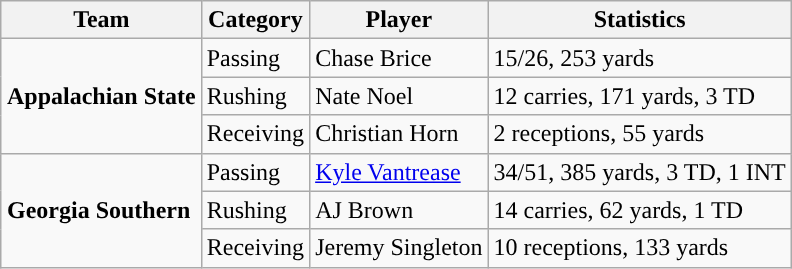<table class="wikitable" style="float: right;">
<tr>
<th>Team</th>
<th>Category</th>
<th>Player</th>
<th>Statistics</th>
</tr>
<tr>
<td rowspan=3><strong>Appalachian State</strong></td>
<td>Passing</td>
<td>Chase Brice</td>
<td>15/26, 253 yards</td>
</tr>
<tr>
<td>Rushing</td>
<td>Nate Noel</td>
<td>12 carries, 171 yards, 3 TD</td>
</tr>
<tr>
<td>Receiving</td>
<td>Christian Horn</td>
<td>2 receptions, 55 yards</td>
</tr>
<tr>
<td rowspan=3><strong>Georgia Southern</strong></td>
<td>Passing</td>
<td><a href='#'>Kyle Vantrease</a></td>
<td>34/51, 385 yards, 3 TD, 1 INT</td>
</tr>
<tr>
<td>Rushing</td>
<td>AJ Brown</td>
<td>14 carries, 62 yards, 1 TD</td>
</tr>
<tr>
<td>Receiving</td>
<td>Jeremy Singleton</td>
<td>10 receptions, 133 yards</td>
</tr>
</table>
